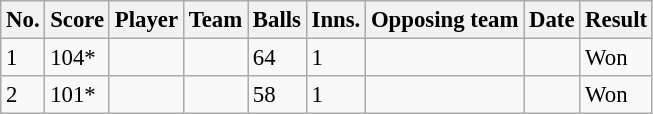<table class="wikitable sortable" style="font-size:95%">
<tr>
<th>No.</th>
<th>Score</th>
<th>Player</th>
<th>Team</th>
<th>Balls</th>
<th>Inns.</th>
<th>Opposing team</th>
<th>Date</th>
<th>Result</th>
</tr>
<tr>
<td>1</td>
<td> 104*</td>
<td></td>
<td></td>
<td>64</td>
<td>1</td>
<td></td>
<td></td>
<td>Won</td>
</tr>
<tr>
<td>2</td>
<td> 101*</td>
<td></td>
<td></td>
<td>58</td>
<td>1</td>
<td></td>
<td></td>
<td>Won</td>
</tr>
</table>
